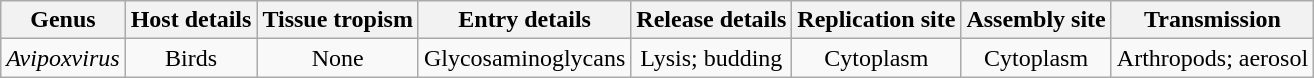<table class="wikitable sortable" style="text-align:center">
<tr>
<th>Genus</th>
<th>Host details</th>
<th>Tissue tropism</th>
<th>Entry details</th>
<th>Release details</th>
<th>Replication site</th>
<th>Assembly site</th>
<th>Transmission</th>
</tr>
<tr>
<td><em>Avipoxvirus</em></td>
<td>Birds</td>
<td>None</td>
<td>Glycosaminoglycans</td>
<td>Lysis; budding</td>
<td>Cytoplasm</td>
<td>Cytoplasm</td>
<td>Arthropods; aerosol</td>
</tr>
</table>
